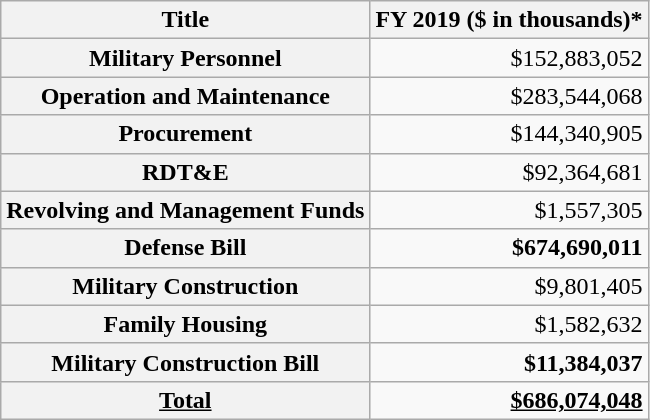<table class="wikitable plainrowheaders" style="text-align:right">
<tr>
<th scope="col">Title</th>
<th scope="col">FY 2019 ($ in thousands)*</th>
</tr>
<tr>
<th scope="row">Military Personnel</th>
<td>$152,883,052</td>
</tr>
<tr>
<th scope="row">Operation and Maintenance</th>
<td>$283,544,068</td>
</tr>
<tr>
<th scope="row">Procurement</th>
<td>$144,340,905</td>
</tr>
<tr>
<th scope="row">RDT&E</th>
<td>$92,364,681</td>
</tr>
<tr>
<th scope="row">Revolving and Management Funds</th>
<td>$1,557,305</td>
</tr>
<tr style="font-weight:bold;">
<th scope="row"><strong>Defense Bill</strong></th>
<td>$674,690,011</td>
</tr>
<tr>
<th scope="row">Military Construction</th>
<td>$9,801,405</td>
</tr>
<tr>
<th scope="row">Family Housing</th>
<td>$1,582,632</td>
</tr>
<tr style="font-weight:bold;">
<th scope="row"><strong>Military Construction Bill</strong></th>
<td>$11,384,037</td>
</tr>
<tr style="font-weight:bold; text-decoration:solid underline">
<th scope="row"><strong>Total</strong></th>
<td>$686,074,048</td>
</tr>
</table>
